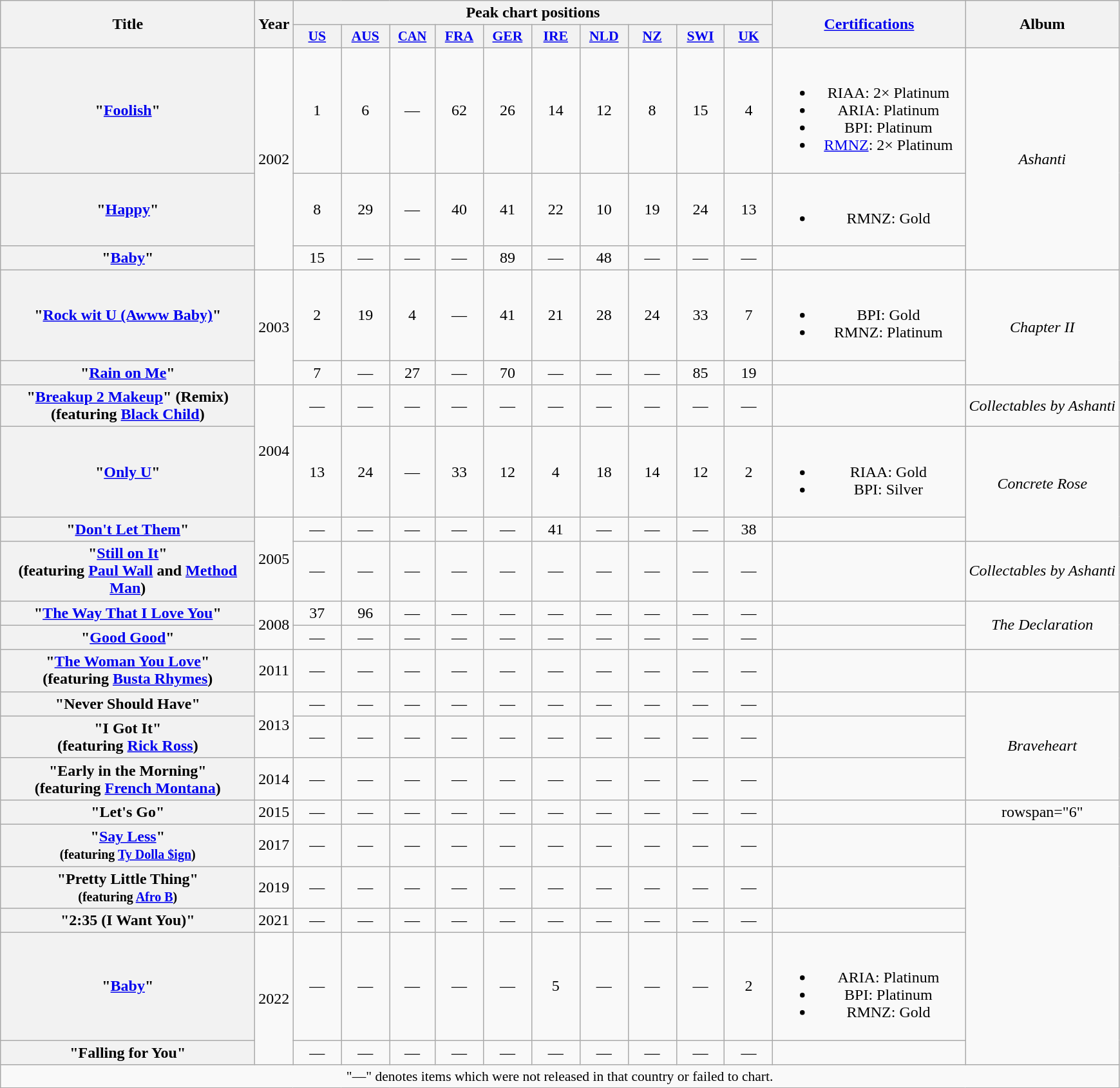<table class="wikitable plainrowheaders" style="text-align:center;" border="1">
<tr>
<th scope="col" rowspan="2" style="width:16em;">Title</th>
<th scope="col" rowspan="2">Year</th>
<th scope="col" colspan="10">Peak chart positions</th>
<th scope="col" rowspan="2" style="width:12em;"><a href='#'>Certifications</a></th>
<th scope="col" rowspan="2">Album</th>
</tr>
<tr>
<th style="width:3em;font-size:90%"><a href='#'>US</a><br></th>
<th style="width:3em;font-size:90%"><a href='#'>AUS</a><br></th>
<th style="width:3em;font-size:85%"><a href='#'>CAN</a><br></th>
<th style="width:3em;font-size:90%"><a href='#'>FRA</a><br></th>
<th style="width:3em;font-size:90%"><a href='#'>GER</a><br></th>
<th style="width:3em;font-size:90%"><a href='#'>IRE</a><br></th>
<th style="width:3em;font-size:90%"><a href='#'>NLD</a><br></th>
<th style="width:3em;font-size:90%"><a href='#'>NZ</a><br></th>
<th style="width:3em;font-size:90%"><a href='#'>SWI</a><br></th>
<th style="width:3em;font-size:90%"><a href='#'>UK</a><br></th>
</tr>
<tr>
<th scope="row">"<a href='#'>Foolish</a>"</th>
<td rowspan="3">2002</td>
<td>1</td>
<td>6</td>
<td>—</td>
<td>62</td>
<td>26</td>
<td>14</td>
<td>12</td>
<td>8</td>
<td>15</td>
<td>4</td>
<td><br><ul><li>RIAA: 2× Platinum</li><li>ARIA: Platinum</li><li>BPI: Platinum</li><li><a href='#'>RMNZ</a>: 2× Platinum</li></ul></td>
<td rowspan="3"><em>Ashanti</em></td>
</tr>
<tr>
<th scope="row">"<a href='#'>Happy</a>"</th>
<td>8</td>
<td>29</td>
<td>—</td>
<td>40</td>
<td>41</td>
<td>22</td>
<td>10</td>
<td>19</td>
<td>24</td>
<td>13</td>
<td><br><ul><li>RMNZ: Gold</li></ul></td>
</tr>
<tr>
<th scope="row">"<a href='#'>Baby</a>"</th>
<td>15</td>
<td>—</td>
<td>—</td>
<td>—</td>
<td>89</td>
<td>—</td>
<td>48</td>
<td>—</td>
<td>—</td>
<td>—</td>
<td></td>
</tr>
<tr>
<th scope="row">"<a href='#'>Rock wit U (Awww Baby)</a>"</th>
<td rowspan="2">2003</td>
<td>2</td>
<td>19</td>
<td>4</td>
<td>—</td>
<td>41</td>
<td>21</td>
<td>28</td>
<td>24</td>
<td>33</td>
<td>7</td>
<td><br><ul><li>BPI: Gold</li><li>RMNZ: Platinum</li></ul></td>
<td rowspan="2"><em>Chapter II</em></td>
</tr>
<tr>
<th scope="row">"<a href='#'>Rain on Me</a>"</th>
<td>7</td>
<td>—</td>
<td>27</td>
<td>—</td>
<td>70</td>
<td>—</td>
<td>—</td>
<td>—</td>
<td>85</td>
<td>19</td>
<td></td>
</tr>
<tr>
<th scope="row">"<a href='#'>Breakup 2 Makeup</a>" (Remix) <br><span>(featuring <a href='#'>Black Child</a>)</span></th>
<td rowspan="2">2004</td>
<td>—</td>
<td>—</td>
<td>—</td>
<td>—</td>
<td>—</td>
<td>—</td>
<td>—</td>
<td>—</td>
<td>—</td>
<td>—</td>
<td></td>
<td><em>Collectables by Ashanti</em></td>
</tr>
<tr>
<th scope="row">"<a href='#'>Only U</a>"</th>
<td>13</td>
<td>24</td>
<td>—</td>
<td>33</td>
<td>12</td>
<td>4</td>
<td>18</td>
<td>14</td>
<td>12</td>
<td>2</td>
<td><br><ul><li>RIAA: Gold</li><li>BPI: Silver</li></ul></td>
<td rowspan="2"><em>Concrete Rose</em></td>
</tr>
<tr>
<th scope="row">"<a href='#'>Don't Let Them</a>"</th>
<td rowspan="2">2005</td>
<td>—</td>
<td>—</td>
<td>—</td>
<td>—</td>
<td>—</td>
<td>41</td>
<td>—</td>
<td>—</td>
<td>—</td>
<td>38</td>
<td></td>
</tr>
<tr>
<th scope="row">"<a href='#'>Still on It</a>"<br><span>(featuring <a href='#'>Paul Wall</a> and <a href='#'>Method Man</a>)</span></th>
<td>—</td>
<td>—</td>
<td>—</td>
<td>—</td>
<td>—</td>
<td>—</td>
<td>—</td>
<td>—</td>
<td>—</td>
<td>—</td>
<td></td>
<td><em>Collectables by Ashanti</em></td>
</tr>
<tr>
<th scope="row">"<a href='#'>The Way That I Love You</a>"</th>
<td rowspan="2">2008</td>
<td>37</td>
<td>96</td>
<td>—</td>
<td>—</td>
<td>—</td>
<td>—</td>
<td>—</td>
<td>—</td>
<td>—</td>
<td>—</td>
<td></td>
<td rowspan="2"><em>The Declaration</em></td>
</tr>
<tr>
<th scope="row">"<a href='#'>Good Good</a>"</th>
<td>—</td>
<td>—</td>
<td>—</td>
<td>—</td>
<td>—</td>
<td>—</td>
<td>—</td>
<td>—</td>
<td>—</td>
<td>—</td>
<td></td>
</tr>
<tr>
<th scope="row">"<a href='#'>The Woman You Love</a>"<br><span>(featuring <a href='#'>Busta Rhymes</a>)</span></th>
<td>2011</td>
<td>—</td>
<td>—</td>
<td>—</td>
<td>—</td>
<td>—</td>
<td>—</td>
<td>—</td>
<td>—</td>
<td>—</td>
<td>—</td>
<td></td>
<td></td>
</tr>
<tr>
<th scope="row">"Never Should Have"</th>
<td rowspan="2">2013</td>
<td>—</td>
<td>—</td>
<td>—</td>
<td>—</td>
<td>—</td>
<td>—</td>
<td>—</td>
<td>—</td>
<td>—</td>
<td>—</td>
<td></td>
<td rowspan="3"><em>Braveheart</em></td>
</tr>
<tr>
<th scope="row">"I Got It"<br><span>(featuring <a href='#'>Rick Ross</a>)</span></th>
<td>—</td>
<td>—</td>
<td>—</td>
<td>—</td>
<td>—</td>
<td>—</td>
<td>—</td>
<td>—</td>
<td>—</td>
<td>—</td>
<td></td>
</tr>
<tr>
<th scope="row">"Early in the Morning"<br><span>(featuring <a href='#'>French Montana</a>)</span></th>
<td>2014</td>
<td>—</td>
<td>—</td>
<td>—</td>
<td>—</td>
<td>—</td>
<td>—</td>
<td>—</td>
<td>—</td>
<td>—</td>
<td>—</td>
<td></td>
</tr>
<tr>
<th scope="row">"Let's Go"</th>
<td>2015</td>
<td>—</td>
<td>—</td>
<td>—</td>
<td>—</td>
<td>—</td>
<td>—</td>
<td>—</td>
<td>—</td>
<td>—</td>
<td>—</td>
<td></td>
<td>rowspan="6" </td>
</tr>
<tr>
<th scope="row">"<a href='#'>Say Less</a>"<br><small>(featuring <a href='#'>Ty Dolla $ign</a>)</small></th>
<td>2017</td>
<td>—</td>
<td>—</td>
<td>—</td>
<td>—</td>
<td>—</td>
<td>—</td>
<td>—</td>
<td>—</td>
<td>—</td>
<td>—</td>
<td></td>
</tr>
<tr>
<th scope="row">"Pretty Little Thing"<br><small>(featuring <a href='#'>Afro B</a>)</small></th>
<td>2019</td>
<td>—</td>
<td>—</td>
<td>—</td>
<td>—</td>
<td>—</td>
<td>—</td>
<td>—</td>
<td>—</td>
<td>—</td>
<td>—</td>
<td></td>
</tr>
<tr>
<th scope="row">"2:35 (I Want You)"</th>
<td>2021</td>
<td>—</td>
<td>—</td>
<td>—</td>
<td>—</td>
<td>—</td>
<td>—</td>
<td>—</td>
<td>—</td>
<td>—</td>
<td>—</td>
<td></td>
</tr>
<tr>
<th scope="row">"<a href='#'>Baby</a>" <br></th>
<td rowspan="2">2022</td>
<td>—</td>
<td>—</td>
<td>—</td>
<td>—</td>
<td>—</td>
<td>5</td>
<td>—</td>
<td>—</td>
<td>—</td>
<td>2</td>
<td><br><ul><li>ARIA: Platinum</li><li>BPI: Platinum</li><li>RMNZ: Gold</li></ul></td>
</tr>
<tr>
<th scope="row">"Falling for You"</th>
<td>—</td>
<td>—</td>
<td>—</td>
<td>—</td>
<td>—</td>
<td>—</td>
<td>—</td>
<td>—</td>
<td>—</td>
<td>—</td>
<td></td>
</tr>
<tr>
<td colspan="14" style="font-size:90%;">"—" denotes items which were not released in that country or failed to chart.</td>
</tr>
</table>
